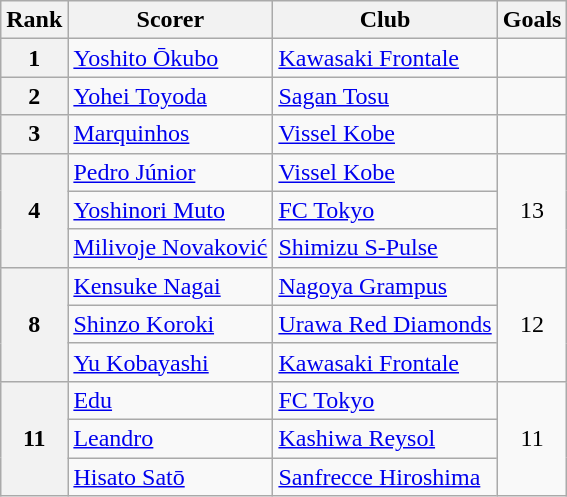<table class="wikitable">
<tr>
<th>Rank</th>
<th>Scorer</th>
<th>Club</th>
<th>Goals</th>
</tr>
<tr>
<th>1</th>
<td> <a href='#'>Yoshito Ōkubo</a></td>
<td><a href='#'>Kawasaki Frontale</a></td>
<td></td>
</tr>
<tr>
<th>2</th>
<td> <a href='#'>Yohei Toyoda</a></td>
<td><a href='#'>Sagan Tosu</a></td>
<td></td>
</tr>
<tr>
<th>3</th>
<td> <a href='#'>Marquinhos</a></td>
<td><a href='#'>Vissel Kobe</a></td>
<td></td>
</tr>
<tr>
<th rowspan=3>4</th>
<td> <a href='#'>Pedro Júnior</a></td>
<td><a href='#'>Vissel Kobe</a></td>
<td rowspan=3 align=center>13</td>
</tr>
<tr>
<td> <a href='#'>Yoshinori Muto</a></td>
<td><a href='#'>FC Tokyo</a></td>
</tr>
<tr>
<td> <a href='#'>Milivoje Novaković</a></td>
<td><a href='#'>Shimizu S-Pulse</a></td>
</tr>
<tr>
<th rowspan=3>8</th>
<td> <a href='#'>Kensuke Nagai</a></td>
<td><a href='#'>Nagoya Grampus</a></td>
<td rowspan=3 align=center>12</td>
</tr>
<tr>
<td> <a href='#'>Shinzo Koroki</a></td>
<td><a href='#'>Urawa Red Diamonds</a></td>
</tr>
<tr>
<td> <a href='#'>Yu Kobayashi</a></td>
<td><a href='#'>Kawasaki Frontale</a></td>
</tr>
<tr>
<th rowspan=3>11</th>
<td> <a href='#'>Edu</a></td>
<td><a href='#'>FC Tokyo</a></td>
<td rowspan=3 align=center>11</td>
</tr>
<tr>
<td> <a href='#'>Leandro</a></td>
<td><a href='#'>Kashiwa Reysol</a></td>
</tr>
<tr>
<td> <a href='#'>Hisato Satō</a></td>
<td><a href='#'>Sanfrecce Hiroshima</a></td>
</tr>
</table>
